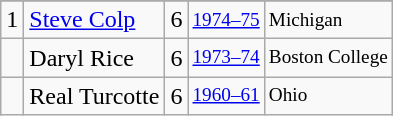<table class="wikitable">
<tr>
</tr>
<tr>
<td>1</td>
<td><a href='#'>Steve Colp</a></td>
<td>6</td>
<td style="font-size:80%;"><a href='#'>1974–75</a></td>
<td style="font-size:80%;">Michigan</td>
</tr>
<tr>
<td></td>
<td>Daryl Rice</td>
<td>6</td>
<td style="font-size:80%;"><a href='#'>1973–74</a></td>
<td style="font-size:80%;">Boston College</td>
</tr>
<tr>
<td></td>
<td>Real Turcotte</td>
<td>6</td>
<td style="font-size:80%;"><a href='#'>1960–61</a></td>
<td style="font-size:80%;">Ohio</td>
</tr>
</table>
